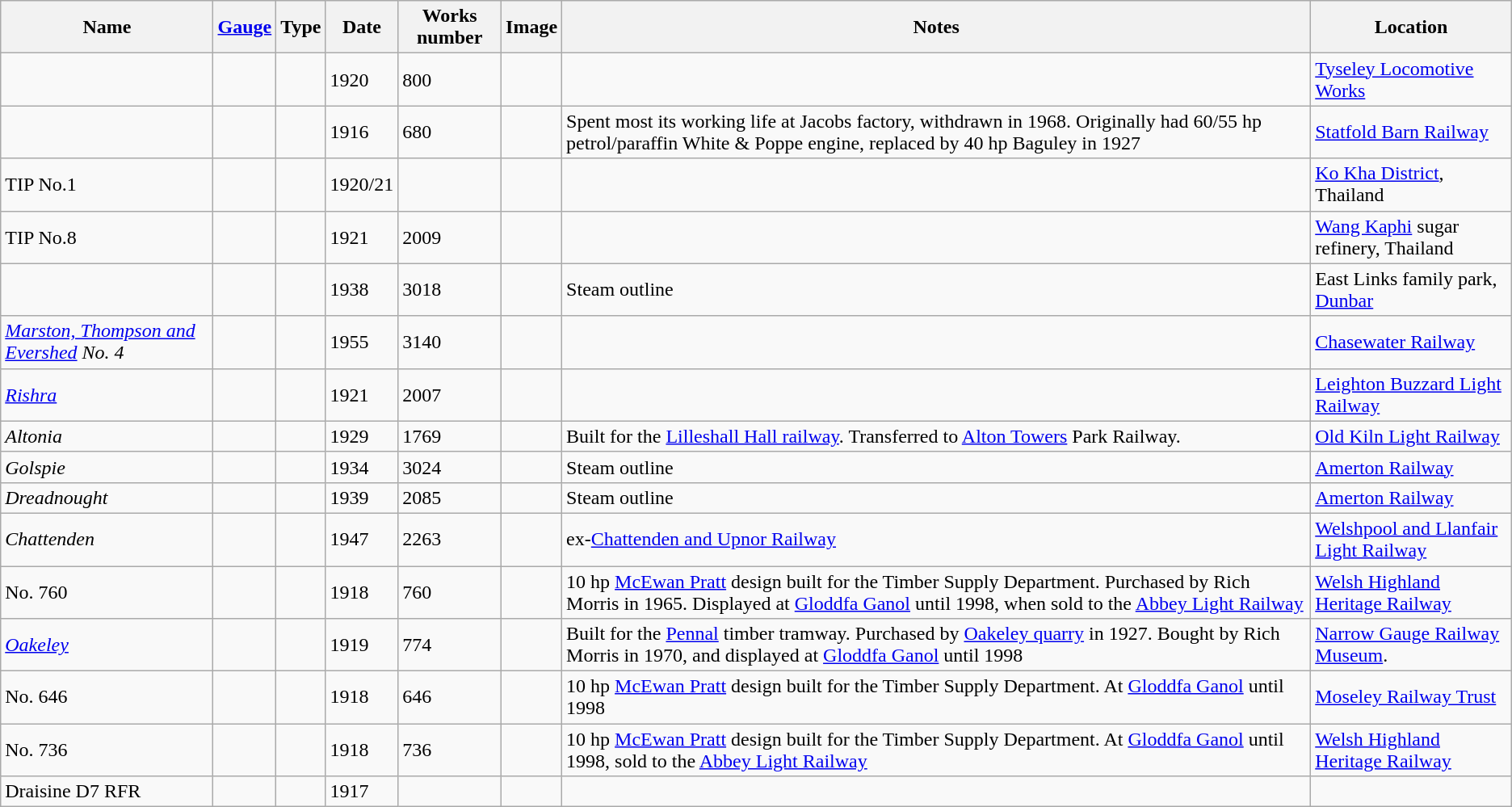<table class="wikitable sortable"">
<tr>
<th>Name</th>
<th><a href='#'>Gauge</a></th>
<th>Type</th>
<th>Date</th>
<th>Works number</th>
<th>Image</th>
<th>Notes</th>
<th>Location</th>
</tr>
<tr>
<td></td>
<td></td>
<td></td>
<td>1920</td>
<td>800</td>
<td></td>
<td></td>
<td><a href='#'>Tyseley Locomotive Works</a></td>
</tr>
<tr>
<td></td>
<td></td>
<td></td>
<td>1916</td>
<td>680</td>
<td></td>
<td>Spent most its working life at Jacobs factory, withdrawn in 1968. Originally had 60/55 hp petrol/paraffin White & Poppe engine, replaced by 40 hp Baguley in 1927</td>
<td><a href='#'>Statfold Barn Railway</a></td>
</tr>
<tr>
<td>TIP No.1</td>
<td></td>
<td></td>
<td>1920/21</td>
<td></td>
<td></td>
<td></td>
<td><a href='#'>Ko Kha District</a>, Thailand</td>
</tr>
<tr>
<td>TIP No.8</td>
<td></td>
<td></td>
<td>1921</td>
<td>2009</td>
<td></td>
<td></td>
<td><a href='#'>Wang Kaphi</a> sugar refinery, Thailand</td>
</tr>
<tr>
<td></td>
<td></td>
<td></td>
<td>1938</td>
<td>3018</td>
<td></td>
<td>Steam outline</td>
<td>East Links family park, <a href='#'>Dunbar</a></td>
</tr>
<tr>
<td><em><a href='#'>Marston, Thompson and Evershed</a> No. 4</em></td>
<td></td>
<td></td>
<td>1955</td>
<td>3140</td>
<td></td>
<td></td>
<td><a href='#'>Chasewater Railway</a></td>
</tr>
<tr>
<td><em><a href='#'>Rishra</a></em></td>
<td></td>
<td></td>
<td>1921</td>
<td>2007</td>
<td></td>
<td></td>
<td><a href='#'>Leighton Buzzard Light Railway</a></td>
</tr>
<tr>
<td><em>Altonia</em></td>
<td></td>
<td></td>
<td>1929</td>
<td>1769</td>
<td></td>
<td>Built for the <a href='#'>Lilleshall Hall railway</a>. Transferred to <a href='#'>Alton Towers</a> Park Railway.</td>
<td><a href='#'>Old Kiln Light Railway</a></td>
</tr>
<tr>
<td><em>Golspie</em></td>
<td></td>
<td></td>
<td>1934</td>
<td>3024</td>
<td></td>
<td>Steam outline</td>
<td><a href='#'>Amerton Railway</a></td>
</tr>
<tr>
<td><em>Dreadnought</em></td>
<td></td>
<td></td>
<td>1939</td>
<td>2085</td>
<td></td>
<td>Steam outline</td>
<td><a href='#'>Amerton Railway</a></td>
</tr>
<tr>
<td><em>Chattenden</em></td>
<td></td>
<td></td>
<td>1947</td>
<td>2263</td>
<td></td>
<td>ex-<a href='#'>Chattenden and Upnor Railway</a></td>
<td><a href='#'>Welshpool and Llanfair Light Railway</a></td>
</tr>
<tr>
<td>No. 760</td>
<td></td>
<td></td>
<td>1918</td>
<td>760</td>
<td></td>
<td>10 hp <a href='#'>McEwan Pratt</a> design built for the Timber Supply Department. Purchased by Rich Morris in 1965. Displayed at <a href='#'>Gloddfa Ganol</a> until 1998, when sold to the <a href='#'>Abbey Light Railway</a></td>
<td><a href='#'>Welsh Highland Heritage Railway</a></td>
</tr>
<tr>
<td><em><a href='#'>Oakeley</a></em></td>
<td></td>
<td></td>
<td>1919</td>
<td>774</td>
<td></td>
<td>Built for the <a href='#'>Pennal</a> timber tramway. Purchased by <a href='#'>Oakeley quarry</a> in 1927. Bought by Rich Morris in 1970, and displayed at <a href='#'>Gloddfa Ganol</a> until 1998</td>
<td><a href='#'>Narrow Gauge Railway Museum</a>.</td>
</tr>
<tr>
<td>No. 646</td>
<td></td>
<td></td>
<td>1918</td>
<td>646</td>
<td></td>
<td>10 hp <a href='#'>McEwan Pratt</a> design built for the Timber Supply Department. At <a href='#'>Gloddfa Ganol</a> until 1998</td>
<td><a href='#'>Moseley Railway Trust</a></td>
</tr>
<tr>
<td>No. 736</td>
<td></td>
<td></td>
<td>1918</td>
<td>736</td>
<td></td>
<td>10 hp <a href='#'>McEwan Pratt</a> design built for the Timber Supply Department. At <a href='#'>Gloddfa Ganol</a> until 1998, sold to the <a href='#'>Abbey Light Railway</a></td>
<td><a href='#'>Welsh Highland Heritage Railway</a></td>
</tr>
<tr>
<td>Draisine D7 RFR</td>
<td></td>
<td></td>
<td>1917</td>
<td></td>
<td></td>
<td></td>
</tr>
</table>
